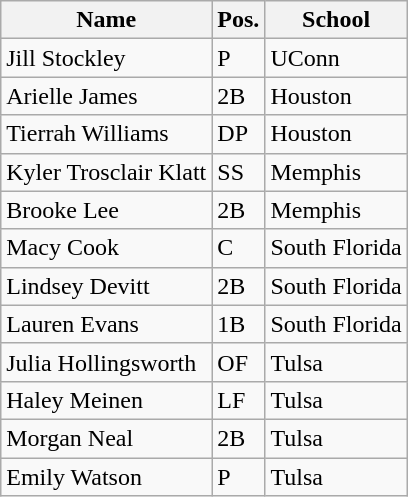<table class=wikitable>
<tr>
<th>Name</th>
<th>Pos.</th>
<th>School</th>
</tr>
<tr>
<td>Jill Stockley</td>
<td>P</td>
<td>UConn</td>
</tr>
<tr>
<td>Arielle James</td>
<td>2B</td>
<td>Houston</td>
</tr>
<tr>
<td>Tierrah Williams</td>
<td>DP</td>
<td>Houston</td>
</tr>
<tr>
<td>Kyler Trosclair Klatt</td>
<td>SS</td>
<td>Memphis</td>
</tr>
<tr>
<td>Brooke Lee</td>
<td>2B</td>
<td>Memphis</td>
</tr>
<tr>
<td>Macy Cook</td>
<td>C</td>
<td>South Florida</td>
</tr>
<tr>
<td>Lindsey Devitt</td>
<td>2B</td>
<td>South Florida</td>
</tr>
<tr>
<td>Lauren Evans</td>
<td>1B</td>
<td>South Florida</td>
</tr>
<tr>
<td>Julia Hollingsworth</td>
<td>OF</td>
<td>Tulsa</td>
</tr>
<tr>
<td>Haley Meinen</td>
<td>LF</td>
<td>Tulsa</td>
</tr>
<tr>
<td>Morgan Neal</td>
<td>2B</td>
<td>Tulsa</td>
</tr>
<tr>
<td>Emily Watson</td>
<td>P</td>
<td>Tulsa</td>
</tr>
</table>
